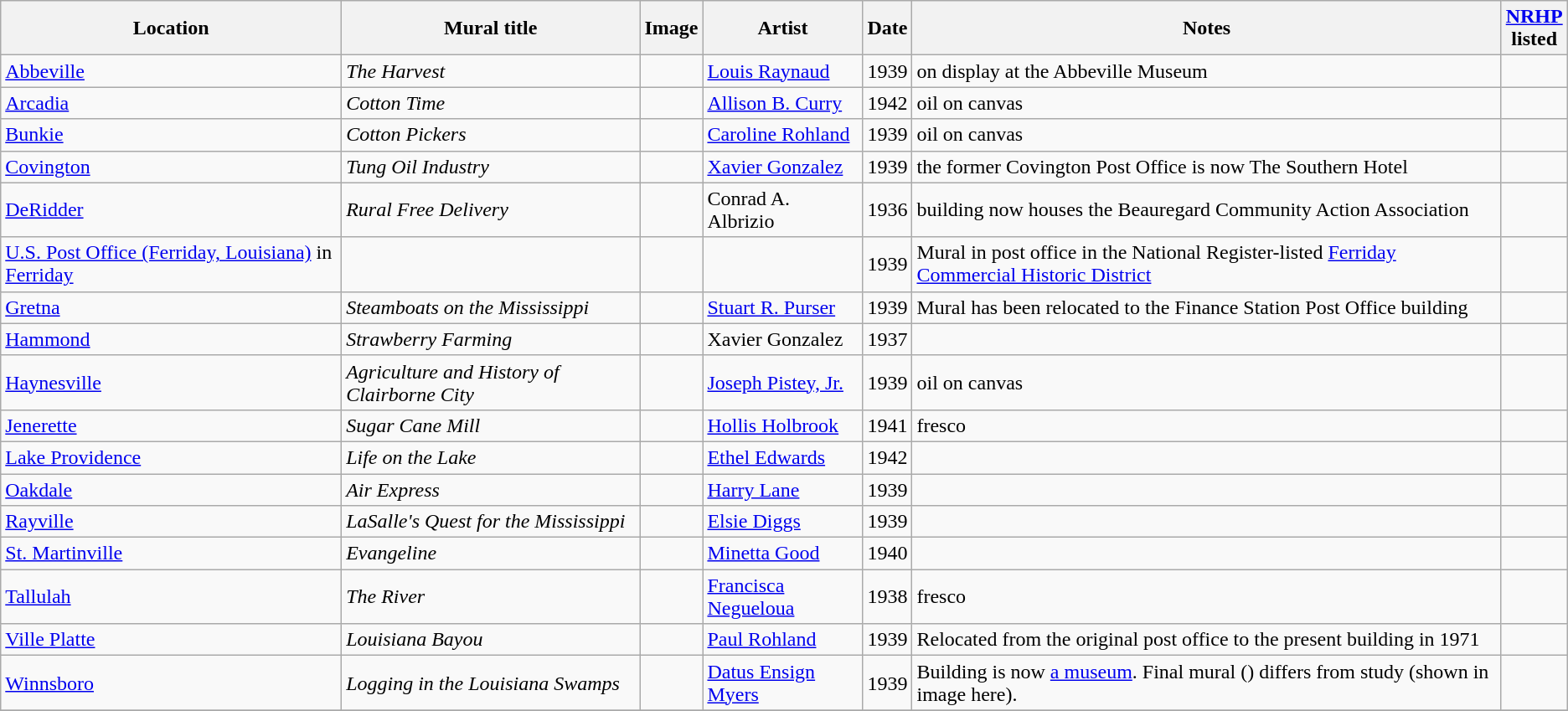<table class="wikitable sortable">
<tr>
<th>Location</th>
<th>Mural title</th>
<th>Image</th>
<th>Artist</th>
<th>Date</th>
<th>Notes</th>
<th><a href='#'>NRHP</a><br>listed</th>
</tr>
<tr>
<td><a href='#'>Abbeville</a></td>
<td><em>The Harvest</em></td>
<td></td>
<td><a href='#'>Louis Raynaud</a></td>
<td>1939</td>
<td>on display at the Abbeville Museum</td>
<td></td>
</tr>
<tr>
<td><a href='#'>Arcadia</a></td>
<td><em>Cotton Time</em></td>
<td></td>
<td><a href='#'>Allison B. Curry</a></td>
<td>1942</td>
<td>oil on canvas</td>
<td></td>
</tr>
<tr>
<td><a href='#'>Bunkie</a></td>
<td><em>Cotton Pickers</em></td>
<td></td>
<td><a href='#'>Caroline Rohland</a></td>
<td>1939</td>
<td>oil on canvas</td>
<td></td>
</tr>
<tr>
<td><a href='#'>Covington</a></td>
<td><em>Tung Oil Industry</em></td>
<td></td>
<td><a href='#'>Xavier Gonzalez</a></td>
<td>1939</td>
<td>the former Covington Post Office is now The Southern Hotel</td>
<td></td>
</tr>
<tr>
<td><a href='#'>DeRidder</a></td>
<td><em>Rural Free Delivery</em></td>
<td></td>
<td>Conrad A. Albrizio</td>
<td>1936</td>
<td>building now houses the Beauregard Community Action Association</td>
<td></td>
</tr>
<tr>
<td><a href='#'>U.S. Post Office (Ferriday, Louisiana)</a> in <a href='#'>Ferriday</a></td>
<td></td>
<td></td>
<td></td>
<td>1939</td>
<td>Mural in post office in the National Register-listed <a href='#'>Ferriday Commercial Historic District</a></td>
<td></td>
</tr>
<tr>
<td><a href='#'>Gretna</a></td>
<td><em>Steamboats on the Mississippi</em></td>
<td></td>
<td><a href='#'>Stuart R. Purser</a></td>
<td>1939</td>
<td>Mural has been relocated to the Finance Station Post Office building</td>
<td></td>
</tr>
<tr>
<td><a href='#'>Hammond</a></td>
<td><em>Strawberry Farming</em></td>
<td></td>
<td>Xavier Gonzalez</td>
<td>1937</td>
<td></td>
<td></td>
</tr>
<tr>
<td><a href='#'>Haynesville</a></td>
<td><em>Agriculture and History of Clairborne City</em></td>
<td></td>
<td><a href='#'>Joseph Pistey, Jr.</a></td>
<td>1939</td>
<td>oil on canvas</td>
<td></td>
</tr>
<tr>
<td><a href='#'>Jenerette</a></td>
<td><em>Sugar Cane Mill</em></td>
<td></td>
<td><a href='#'>Hollis Holbrook</a></td>
<td>1941</td>
<td>fresco</td>
<td></td>
</tr>
<tr>
<td><a href='#'>Lake Providence</a></td>
<td><em>Life on the Lake</em></td>
<td></td>
<td><a href='#'>Ethel Edwards</a></td>
<td>1942</td>
<td></td>
<td></td>
</tr>
<tr>
<td><a href='#'>Oakdale</a></td>
<td><em>Air Express</em></td>
<td></td>
<td><a href='#'>Harry Lane</a></td>
<td>1939</td>
<td></td>
<td></td>
</tr>
<tr>
<td><a href='#'>Rayville</a></td>
<td><em>LaSalle's Quest for the Mississippi</em></td>
<td></td>
<td><a href='#'>Elsie Diggs</a></td>
<td>1939</td>
<td></td>
<td></td>
</tr>
<tr>
<td><a href='#'>St. Martinville</a></td>
<td><em>Evangeline</em></td>
<td></td>
<td><a href='#'>Minetta Good</a></td>
<td>1940</td>
<td></td>
<td></td>
</tr>
<tr>
<td><a href='#'>Tallulah</a></td>
<td><em>The River</em></td>
<td></td>
<td><a href='#'>Francisca Negueloua</a></td>
<td>1938</td>
<td>fresco</td>
<td></td>
</tr>
<tr>
<td><a href='#'>Ville Platte</a></td>
<td><em>Louisiana Bayou</em></td>
<td></td>
<td><a href='#'>Paul Rohland</a></td>
<td>1939</td>
<td>Relocated from the original post office to the present building in 1971</td>
<td></td>
</tr>
<tr id="Logging in the Louisiana Swamps">
<td><a href='#'>Winnsboro</a></td>
<td><em>Logging in the Louisiana Swamps</em></td>
<td></td>
<td><a href='#'>Datus Ensign Myers</a></td>
<td>1939</td>
<td>Building is now <a href='#'>a museum</a>.  Final mural () differs from study (shown in image here).</td>
<td></td>
</tr>
<tr>
</tr>
</table>
